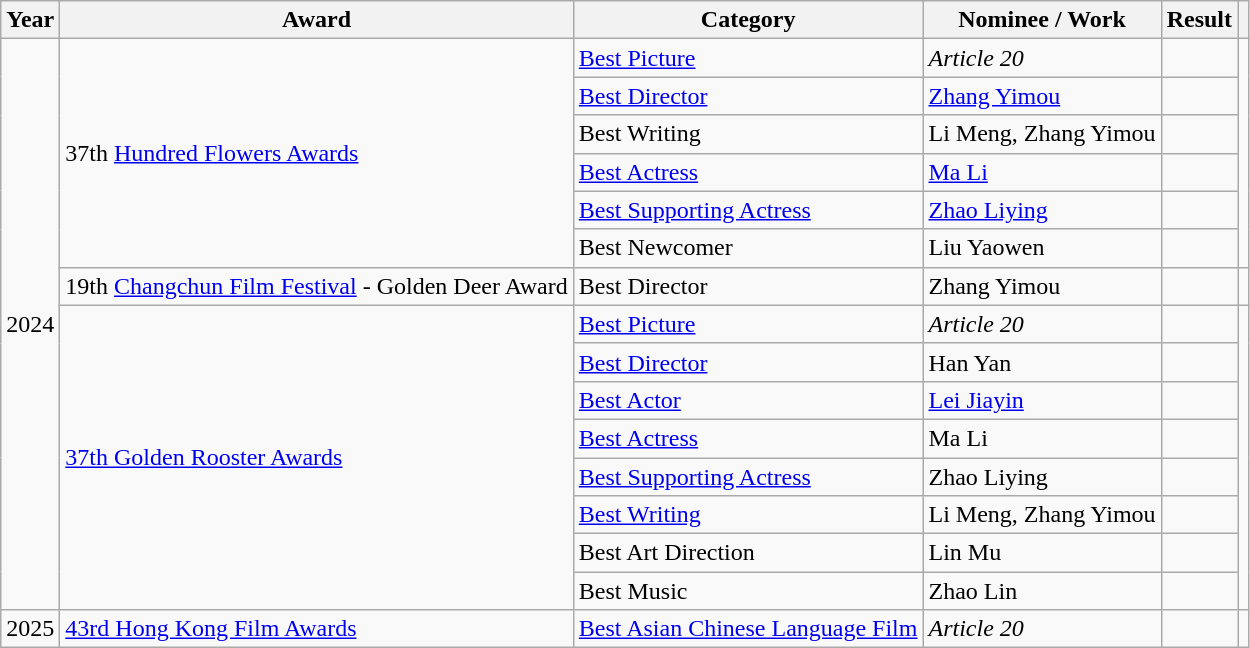<table class="wikitable plainrowheaders sortable">
<tr>
<th>Year</th>
<th>Award</th>
<th>Category</th>
<th>Nominee / Work</th>
<th>Result</th>
<th class="unsortable"></th>
</tr>
<tr>
<td rowspan="15">2024</td>
<td rowspan="6">37th <a href='#'>Hundred Flowers Awards</a></td>
<td><a href='#'>Best Picture</a></td>
<td><em>Article 20</em></td>
<td></td>
<td rowspan="6" style="text-align:center;"></td>
</tr>
<tr>
<td><a href='#'>Best Director</a></td>
<td><a href='#'>Zhang Yimou</a></td>
<td></td>
</tr>
<tr>
<td>Best Writing</td>
<td>Li Meng, Zhang Yimou</td>
<td></td>
</tr>
<tr>
<td><a href='#'>Best Actress</a></td>
<td><a href='#'>Ma Li</a></td>
<td></td>
</tr>
<tr>
<td><a href='#'>Best Supporting Actress</a></td>
<td><a href='#'>Zhao Liying</a></td>
<td></td>
</tr>
<tr>
<td>Best Newcomer</td>
<td>Liu Yaowen</td>
<td></td>
</tr>
<tr>
<td>19th <a href='#'>Changchun Film Festival</a> - Golden Deer Award</td>
<td>Best Director</td>
<td>Zhang Yimou</td>
<td></td>
<td style="text-align:center;"></td>
</tr>
<tr>
<td rowspan="8"><a href='#'>37th Golden Rooster Awards</a></td>
<td><a href='#'>Best Picture</a></td>
<td><em>Article 20</em></td>
<td></td>
<td rowspan="8" style="text-align:center;"></td>
</tr>
<tr>
<td><a href='#'>Best Director</a></td>
<td>Han Yan</td>
<td></td>
</tr>
<tr>
<td><a href='#'>Best Actor</a></td>
<td><a href='#'>Lei Jiayin</a></td>
<td></td>
</tr>
<tr>
<td><a href='#'>Best Actress</a></td>
<td>Ma Li</td>
<td></td>
</tr>
<tr>
<td><a href='#'>Best Supporting Actress</a></td>
<td>Zhao Liying</td>
<td></td>
</tr>
<tr>
<td><a href='#'>Best Writing</a></td>
<td>Li Meng, Zhang Yimou</td>
<td></td>
</tr>
<tr>
<td>Best Art Direction</td>
<td>Lin Mu</td>
<td></td>
</tr>
<tr>
<td>Best Music</td>
<td>Zhao Lin</td>
<td></td>
</tr>
<tr>
<td>2025</td>
<td><a href='#'>43rd Hong Kong Film Awards</a></td>
<td><a href='#'>Best Asian Chinese Language Film</a></td>
<td><em>Article 20</em></td>
<td></td>
<td style="text-align:center;"></td>
</tr>
</table>
